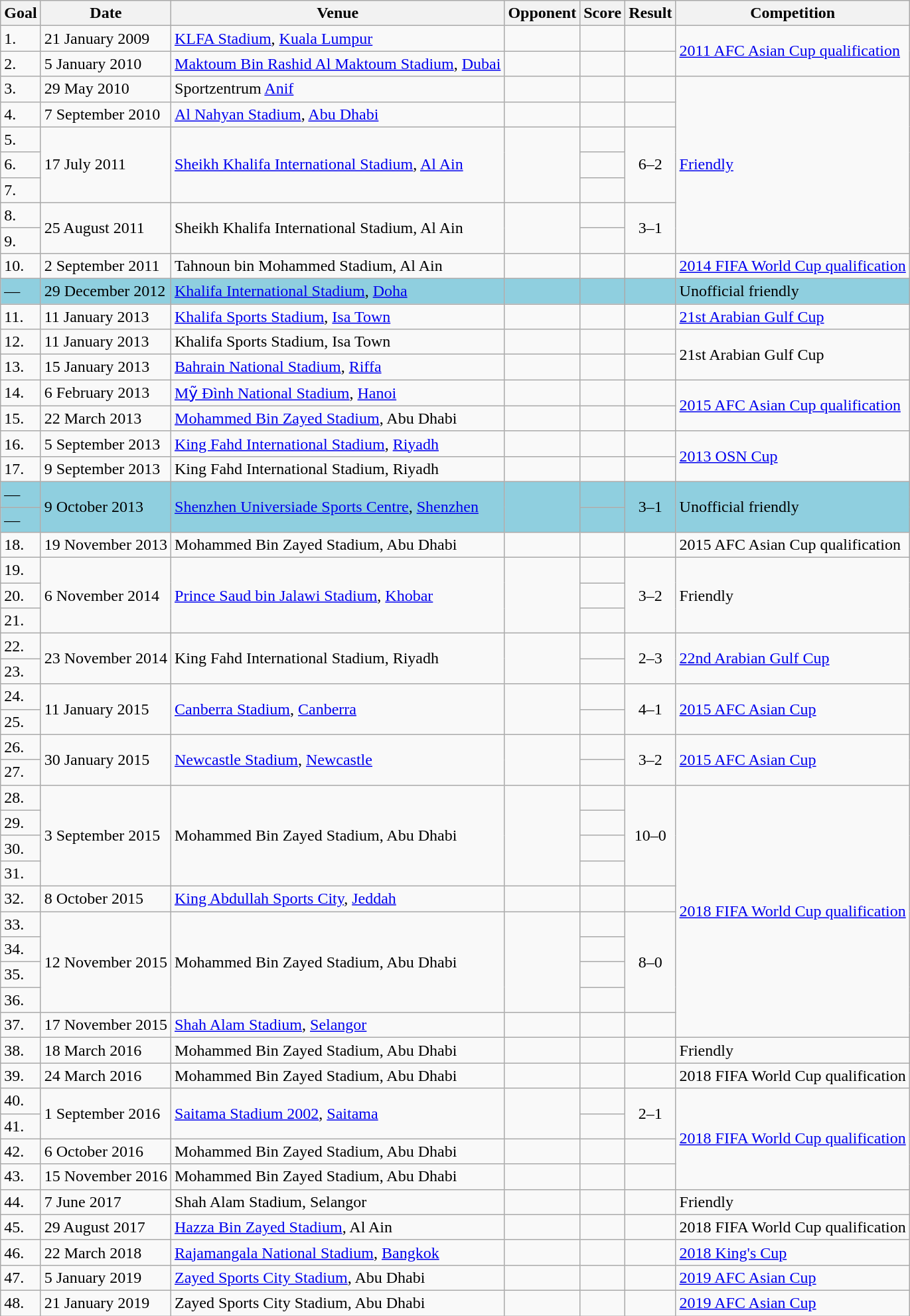<table class="wikitable">
<tr>
<th>Goal</th>
<th>Date</th>
<th>Venue</th>
<th>Opponent</th>
<th>Score</th>
<th>Result</th>
<th>Competition</th>
</tr>
<tr>
<td>1.</td>
<td>21 January 2009</td>
<td><a href='#'>KLFA Stadium</a>, <a href='#'>Kuala Lumpur</a></td>
<td></td>
<td></td>
<td></td>
<td rowspan="2"><a href='#'>2011 AFC Asian Cup qualification</a></td>
</tr>
<tr>
<td>2.</td>
<td>5 January 2010</td>
<td><a href='#'>Maktoum Bin Rashid Al Maktoum Stadium</a>, <a href='#'>Dubai</a></td>
<td></td>
<td></td>
<td></td>
</tr>
<tr>
<td>3.</td>
<td>29 May 2010</td>
<td>Sportzentrum <a href='#'>Anif</a></td>
<td></td>
<td></td>
<td></td>
<td rowspan=7><a href='#'>Friendly</a></td>
</tr>
<tr>
<td>4.</td>
<td>7 September 2010</td>
<td><a href='#'>Al Nahyan Stadium</a>, <a href='#'>Abu Dhabi</a></td>
<td></td>
<td></td>
<td></td>
</tr>
<tr>
<td>5.</td>
<td rowspan="3">17 July 2011</td>
<td rowspan="3"><a href='#'>Sheikh Khalifa International Stadium</a>, <a href='#'>Al Ain</a></td>
<td rowspan="3"></td>
<td></td>
<td rowspan="3" style="text-align:center;">6–2</td>
</tr>
<tr>
<td>6.</td>
<td></td>
</tr>
<tr>
<td>7.</td>
<td></td>
</tr>
<tr>
<td>8.</td>
<td rowspan="2">25 August 2011</td>
<td rowspan="2">Sheikh Khalifa International Stadium, Al Ain</td>
<td rowspan="2"></td>
<td></td>
<td rowspan="2" style="text-align:center;">3–1</td>
</tr>
<tr>
<td>9.</td>
<td></td>
</tr>
<tr>
<td>10.</td>
<td>2 September 2011</td>
<td>Tahnoun bin Mohammed Stadium, Al Ain</td>
<td></td>
<td></td>
<td></td>
<td><a href='#'>2014 FIFA World Cup qualification</a></td>
</tr>
<tr style="background:#8fcfdf;">
<td>—</td>
<td>29 December 2012</td>
<td><a href='#'>Khalifa International Stadium</a>, <a href='#'>Doha</a></td>
<td></td>
<td></td>
<td></td>
<td>Unofficial friendly</td>
</tr>
<tr>
<td>11.</td>
<td>11 January 2013</td>
<td><a href='#'>Khalifa Sports Stadium</a>, <a href='#'>Isa Town</a></td>
<td></td>
<td></td>
<td></td>
<td><a href='#'>21st Arabian Gulf Cup</a></td>
</tr>
<tr>
<td>12.</td>
<td>11 January 2013</td>
<td>Khalifa Sports Stadium, Isa Town</td>
<td></td>
<td></td>
<td></td>
<td rowspan="2">21st Arabian Gulf Cup</td>
</tr>
<tr>
<td>13.</td>
<td>15 January 2013</td>
<td><a href='#'>Bahrain National Stadium</a>, <a href='#'>Riffa</a></td>
<td></td>
<td></td>
<td></td>
</tr>
<tr>
<td>14.</td>
<td>6 February 2013</td>
<td><a href='#'>Mỹ Đình National Stadium</a>, <a href='#'>Hanoi</a></td>
<td></td>
<td></td>
<td></td>
<td rowspan="2"><a href='#'>2015 AFC Asian Cup qualification</a></td>
</tr>
<tr>
<td>15.</td>
<td>22 March 2013</td>
<td><a href='#'>Mohammed Bin Zayed Stadium</a>, Abu Dhabi</td>
<td></td>
<td></td>
<td></td>
</tr>
<tr>
<td>16.</td>
<td>5 September 2013</td>
<td><a href='#'>King Fahd International Stadium</a>, <a href='#'>Riyadh</a></td>
<td></td>
<td></td>
<td></td>
<td rowspan="2"><a href='#'>2013 OSN Cup</a></td>
</tr>
<tr>
<td>17.</td>
<td>9 September 2013</td>
<td>King Fahd International Stadium, Riyadh</td>
<td></td>
<td></td>
<td></td>
</tr>
<tr style="background:#8fcfdf;">
<td>—</td>
<td rowspan="2">9 October 2013</td>
<td rowspan="2"><a href='#'>Shenzhen Universiade Sports Centre</a>, <a href='#'>Shenzhen</a></td>
<td rowspan="2"></td>
<td></td>
<td rowspan="2" style="text-align:center;">3–1</td>
<td rowspan="2">Unofficial friendly</td>
</tr>
<tr style="background:#8fcfdf;">
<td>—</td>
<td></td>
</tr>
<tr>
<td>18.</td>
<td>19 November 2013</td>
<td>Mohammed Bin Zayed Stadium, Abu Dhabi</td>
<td></td>
<td></td>
<td></td>
<td>2015 AFC Asian Cup qualification</td>
</tr>
<tr>
<td>19.</td>
<td rowspan="3">6 November 2014</td>
<td rowspan="3"><a href='#'>Prince Saud bin Jalawi Stadium</a>, <a href='#'>Khobar</a></td>
<td rowspan="3"></td>
<td></td>
<td rowspan="3" style="text-align:center;">3–2</td>
<td rowspan="3">Friendly</td>
</tr>
<tr>
<td>20.</td>
<td></td>
</tr>
<tr>
<td>21.</td>
<td></td>
</tr>
<tr>
<td>22.</td>
<td rowspan="2">23 November 2014</td>
<td rowspan="2">King Fahd International Stadium, Riyadh</td>
<td rowspan="2"></td>
<td></td>
<td rowspan="2" style="text-align:center;">2–3</td>
<td rowspan="2"><a href='#'>22nd Arabian Gulf Cup</a></td>
</tr>
<tr>
<td>23.</td>
<td></td>
</tr>
<tr>
<td>24.</td>
<td rowspan="2">11 January 2015</td>
<td rowspan="2"><a href='#'>Canberra Stadium</a>, <a href='#'>Canberra</a></td>
<td rowspan="2"></td>
<td></td>
<td rowspan="2" style="text-align:center;">4–1</td>
<td rowspan="2"><a href='#'>2015 AFC Asian Cup</a></td>
</tr>
<tr>
<td>25.</td>
<td></td>
</tr>
<tr>
<td>26.</td>
<td rowspan="2">30 January 2015</td>
<td rowspan="2"><a href='#'>Newcastle Stadium</a>, <a href='#'>Newcastle</a></td>
<td rowspan="2"></td>
<td></td>
<td rowspan="2" style="text-align:center;">3–2</td>
<td rowspan="2"><a href='#'>2015 AFC Asian Cup</a></td>
</tr>
<tr>
<td>27.</td>
<td></td>
</tr>
<tr>
<td>28.</td>
<td rowspan="4">3 September 2015</td>
<td rowspan="4">Mohammed Bin Zayed Stadium, Abu Dhabi</td>
<td rowspan="4"></td>
<td></td>
<td rowspan="4" style="text-align:center;">10–0</td>
<td rowspan=10><a href='#'>2018 FIFA World Cup qualification</a></td>
</tr>
<tr>
<td>29.</td>
<td></td>
</tr>
<tr>
<td>30.</td>
<td></td>
</tr>
<tr>
<td>31.</td>
<td></td>
</tr>
<tr>
<td>32.</td>
<td>8 October 2015</td>
<td><a href='#'>King Abdullah Sports City</a>, <a href='#'>Jeddah</a></td>
<td></td>
<td></td>
<td></td>
</tr>
<tr>
<td>33.</td>
<td rowspan="4">12 November 2015</td>
<td rowspan="4">Mohammed Bin Zayed Stadium, Abu Dhabi</td>
<td rowspan="4"></td>
<td></td>
<td rowspan="4" style="text-align:center;">8–0</td>
</tr>
<tr>
<td>34.</td>
<td></td>
</tr>
<tr>
<td>35.</td>
<td></td>
</tr>
<tr>
<td>36.</td>
<td></td>
</tr>
<tr>
<td>37.</td>
<td>17 November 2015</td>
<td><a href='#'>Shah Alam Stadium</a>, <a href='#'>Selangor</a></td>
<td></td>
<td></td>
<td></td>
</tr>
<tr>
<td>38.</td>
<td>18 March 2016</td>
<td>Mohammed Bin Zayed Stadium, Abu Dhabi</td>
<td></td>
<td></td>
<td></td>
<td>Friendly</td>
</tr>
<tr>
<td>39.</td>
<td>24 March 2016</td>
<td>Mohammed Bin Zayed Stadium, Abu Dhabi</td>
<td></td>
<td></td>
<td></td>
<td>2018 FIFA World Cup qualification</td>
</tr>
<tr>
<td>40.</td>
<td rowspan="2">1 September 2016</td>
<td rowspan="2"><a href='#'>Saitama Stadium 2002</a>, <a href='#'>Saitama</a></td>
<td rowspan="2"></td>
<td></td>
<td rowspan="2" style="text-align:center;">2–1</td>
<td rowspan="4"><a href='#'>2018 FIFA World Cup qualification</a></td>
</tr>
<tr>
<td>41.</td>
<td></td>
</tr>
<tr>
<td>42.</td>
<td>6 October 2016</td>
<td>Mohammed Bin Zayed Stadium, Abu Dhabi</td>
<td></td>
<td></td>
<td></td>
</tr>
<tr>
<td>43.</td>
<td>15 November 2016</td>
<td>Mohammed Bin Zayed Stadium, Abu Dhabi</td>
<td></td>
<td></td>
<td></td>
</tr>
<tr>
<td>44.</td>
<td>7 June 2017</td>
<td>Shah Alam Stadium, Selangor</td>
<td></td>
<td></td>
<td></td>
<td>Friendly</td>
</tr>
<tr>
<td>45.</td>
<td>29 August 2017</td>
<td><a href='#'>Hazza Bin Zayed Stadium</a>, Al Ain</td>
<td></td>
<td></td>
<td></td>
<td>2018 FIFA World Cup qualification</td>
</tr>
<tr>
<td>46.</td>
<td>22 March 2018</td>
<td><a href='#'>Rajamangala National Stadium</a>, <a href='#'>Bangkok</a></td>
<td></td>
<td></td>
<td></td>
<td><a href='#'>2018 King's Cup</a></td>
</tr>
<tr>
<td>47.</td>
<td>5 January 2019</td>
<td><a href='#'>Zayed Sports City Stadium</a>, Abu Dhabi</td>
<td></td>
<td></td>
<td></td>
<td><a href='#'>2019 AFC Asian Cup</a></td>
</tr>
<tr>
<td>48.</td>
<td>21 January 2019</td>
<td>Zayed Sports City Stadium, Abu Dhabi</td>
<td></td>
<td></td>
<td></td>
<td><a href='#'>2019 AFC Asian Cup</a></td>
</tr>
</table>
